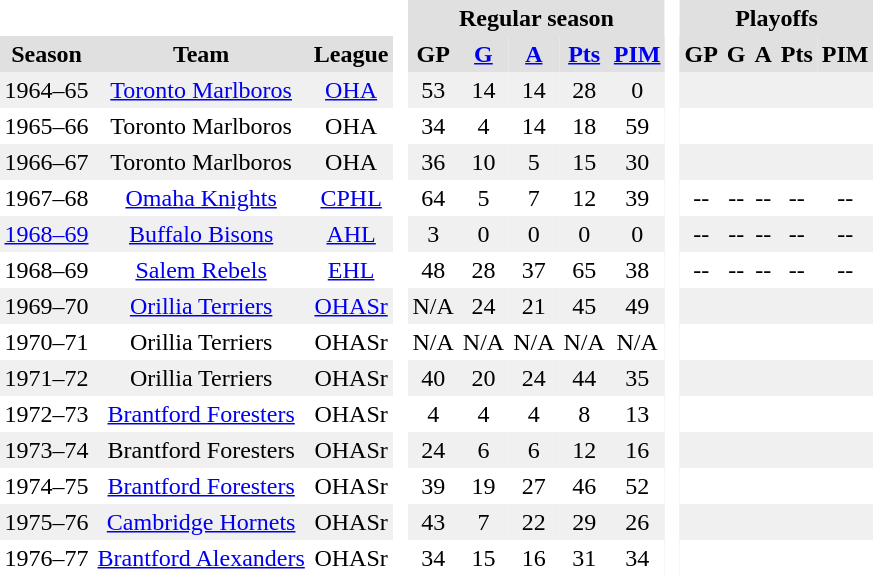<table BORDER="0" CELLPADDING="3" CELLSPACING="0" ID="Table3">
<tr ALIGN="center" bgcolor="#e0e0e0">
<th ALIGN="center" colspan="3" bgcolor="#ffffff"> </th>
<th ALIGN="center" rowspan="99" bgcolor="#ffffff"> </th>
<th ALIGN="center" colspan="5">Regular season</th>
<th ALIGN="center" rowspan="99" bgcolor="#ffffff"> </th>
<th ALIGN="center" colspan="5">Playoffs</th>
</tr>
<tr ALIGN="center" bgcolor="#e0e0e0">
<th ALIGN="center">Season</th>
<th ALIGN="center">Team</th>
<th ALIGN="center">League</th>
<th ALIGN="center">GP</th>
<th ALIGN="center"><a href='#'>G</a></th>
<th ALIGN="center"><a href='#'>A</a></th>
<th ALIGN="center"><a href='#'>Pts</a></th>
<th ALIGN="center"><a href='#'>PIM</a></th>
<th ALIGN="center">GP</th>
<th ALIGN="center">G</th>
<th ALIGN="center">A</th>
<th ALIGN="center">Pts</th>
<th ALIGN="center">PIM</th>
</tr>
<tr ALIGN="center">
</tr>
<tr ALIGN="center" bgcolor="#f0f0f0">
<td ALIGN="center">1964–65</td>
<td ALIGN="center"><a href='#'>Toronto Marlboros</a></td>
<td ALIGN="center"><a href='#'>OHA</a></td>
<td ALIGN="center">53</td>
<td ALIGN="center">14</td>
<td ALIGN="center">14</td>
<td ALIGN="center">28</td>
<td ALIGN="center">0</td>
<td ALIGN="center"></td>
<td ALIGN="center"></td>
<td ALIGN="center"></td>
<td ALIGN="center"></td>
<td ALIGN="center"></td>
</tr>
<tr ALIGN="center">
<td ALIGN="center">1965–66</td>
<td ALIGN="center">Toronto Marlboros</td>
<td ALIGN="center">OHA</td>
<td ALIGN="center">34</td>
<td ALIGN="center">4</td>
<td ALIGN="center">14</td>
<td ALIGN="center">18</td>
<td ALIGN="center">59</td>
<td ALIGN="center"></td>
<td ALIGN="center"></td>
<td ALIGN="center"></td>
<td ALIGN="center"></td>
<td ALIGN="center"></td>
</tr>
<tr ALIGN="center" bgcolor="#f0f0f0">
<td ALIGN="center">1966–67</td>
<td ALIGN="center">Toronto Marlboros</td>
<td ALIGN="center">OHA</td>
<td ALIGN="center">36</td>
<td ALIGN="center">10</td>
<td ALIGN="center">5</td>
<td ALIGN="center">15</td>
<td ALIGN="center">30</td>
<td ALIGN="center"></td>
<td ALIGN="center"></td>
<td ALIGN="center"></td>
<td ALIGN="center"></td>
<td ALIGN="center"></td>
</tr>
<tr ALIGN="center">
<td ALIGN="center">1967–68</td>
<td ALIGN="center"><a href='#'>Omaha Knights</a></td>
<td ALIGN="center"><a href='#'>CPHL</a></td>
<td ALIGN="center">64</td>
<td ALIGN="center">5</td>
<td ALIGN="center">7</td>
<td ALIGN="center">12</td>
<td ALIGN="center">39</td>
<td ALIGN="center">--</td>
<td ALIGN="center">--</td>
<td ALIGN="center">--</td>
<td ALIGN="center">--</td>
<td ALIGN="center">--</td>
</tr>
<tr ALIGN="center" bgcolor="#f0f0f0">
<td ALIGN="center"><a href='#'>1968–69</a></td>
<td ALIGN="center"><a href='#'>Buffalo Bisons</a></td>
<td ALIGN="center"><a href='#'>AHL</a></td>
<td ALIGN="center">3</td>
<td ALIGN="center">0</td>
<td ALIGN="center">0</td>
<td ALIGN="center">0</td>
<td ALIGN="center">0</td>
<td ALIGN="center">--</td>
<td ALIGN="center">--</td>
<td ALIGN="center">--</td>
<td ALIGN="center">--</td>
<td ALIGN="center">--</td>
</tr>
<tr ALIGN="center">
<td ALIGN="center">1968–69</td>
<td ALIGN="center"><a href='#'>Salem Rebels</a></td>
<td ALIGN="center"><a href='#'>EHL</a></td>
<td ALIGN="center">48</td>
<td ALIGN="center">28</td>
<td ALIGN="center">37</td>
<td ALIGN="center">65</td>
<td ALIGN="center">38</td>
<td ALIGN="center">--</td>
<td ALIGN="center">--</td>
<td ALIGN="center">--</td>
<td ALIGN="center">--</td>
<td ALIGN="center">--</td>
</tr>
<tr ALIGN="center" bgcolor="#f0f0f0">
<td ALIGN="center">1969–70</td>
<td ALIGN="center"><a href='#'>Orillia Terriers</a></td>
<td ALIGN="center"><a href='#'>OHASr</a></td>
<td ALIGN="center">N/A</td>
<td ALIGN="center">24</td>
<td ALIGN="center">21</td>
<td ALIGN="center">45</td>
<td ALIGN="center">49</td>
<td ALIGN="center"></td>
<td ALIGN="center"></td>
<td ALIGN="center"></td>
<td ALIGN="center"></td>
<td ALIGN="center"></td>
</tr>
<tr ALIGN="center">
<td ALIGN="center">1970–71</td>
<td ALIGN="center">Orillia Terriers</td>
<td ALIGN="center">OHASr</td>
<td ALIGN="center">N/A</td>
<td ALIGN="center">N/A</td>
<td ALIGN="center">N/A</td>
<td ALIGN="center">N/A</td>
<td ALIGN="center">N/A</td>
<td ALIGN="center"></td>
<td ALIGN="center"></td>
<td ALIGN="center"></td>
<td ALIGN="center"></td>
<td ALIGN="center"></td>
</tr>
<tr ALIGN="center" bgcolor="#f0f0f0">
<td ALIGN="center">1971–72</td>
<td ALIGN="center">Orillia Terriers</td>
<td ALIGN="center">OHASr</td>
<td ALIGN="center">40</td>
<td ALIGN="center">20</td>
<td ALIGN="center">24</td>
<td ALIGN="center">44</td>
<td ALIGN="center">35</td>
<td ALIGN="center"></td>
<td ALIGN="center"></td>
<td ALIGN="center"></td>
<td ALIGN="center"></td>
<td ALIGN="center"></td>
</tr>
<tr ALIGN="center">
<td ALIGN="center">1972–73</td>
<td ALIGN="center"><a href='#'>Brantford Foresters</a></td>
<td ALIGN="center">OHASr</td>
<td ALIGN="center">4</td>
<td ALIGN="center">4</td>
<td ALIGN="center">4</td>
<td ALIGN="center">8</td>
<td ALIGN="center">13</td>
<td ALIGN="center"></td>
<td ALIGN="center"></td>
<td ALIGN="center"></td>
<td ALIGN="center"></td>
<td ALIGN="center"></td>
</tr>
<tr ALIGN="center" bgcolor="#f0f0f0">
<td ALIGN="center">1973–74</td>
<td ALIGN="center">Brantford Foresters</td>
<td ALIGN="center">OHASr</td>
<td ALIGN="center">24</td>
<td ALIGN="center">6</td>
<td ALIGN="center">6</td>
<td ALIGN="center">12</td>
<td ALIGN="center">16</td>
<td ALIGN="center"></td>
<td ALIGN="center"></td>
<td ALIGN="center"></td>
<td ALIGN="center"></td>
<td ALIGN="center"></td>
</tr>
<tr ALIGN="center">
<td ALIGN="center">1974–75</td>
<td ALIGN="center"><a href='#'>Brantford Foresters</a></td>
<td ALIGN="center">OHASr</td>
<td ALIGN="center">39</td>
<td ALIGN="center">19</td>
<td ALIGN="center">27</td>
<td ALIGN="center">46</td>
<td ALIGN="center">52</td>
<td ALIGN="center"></td>
<td ALIGN="center"></td>
<td ALIGN="center"></td>
<td ALIGN="center"></td>
<td ALIGN="center"></td>
</tr>
<tr ALIGN="center" bgcolor="#f0f0f0">
<td ALIGN="center">1975–76</td>
<td ALIGN="center"><a href='#'>Cambridge Hornets</a></td>
<td ALIGN="center">OHASr</td>
<td ALIGN="center">43</td>
<td ALIGN="center">7</td>
<td ALIGN="center">22</td>
<td ALIGN="center">29</td>
<td ALIGN="center">26</td>
<td ALIGN="center"></td>
<td ALIGN="center"></td>
<td ALIGN="center"></td>
<td ALIGN="center"></td>
<td ALIGN="center"></td>
</tr>
<tr ALIGN="center">
<td ALIGN="center">1976–77</td>
<td ALIGN="center"><a href='#'>Brantford Alexanders</a></td>
<td ALIGN="center">OHASr</td>
<td ALIGN="center">34</td>
<td ALIGN="center">15</td>
<td ALIGN="center">16</td>
<td ALIGN="center">31</td>
<td ALIGN="center">34</td>
<td ALIGN="center"></td>
<td ALIGN="center"></td>
<td ALIGN="center"></td>
<td ALIGN="center"></td>
<td ALIGN="center"></td>
</tr>
</table>
